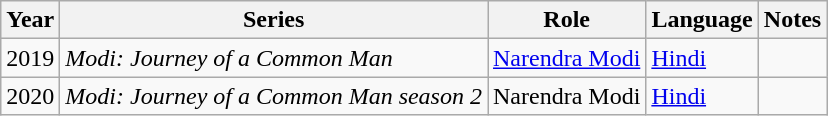<table class="wikitable sortable">
<tr>
<th>Year</th>
<th>Series</th>
<th>Role</th>
<th>Language</th>
<th>Notes</th>
</tr>
<tr>
<td>2019</td>
<td><em>Modi: Journey of a Common Man</em></td>
<td><a href='#'>Narendra Modi</a></td>
<td><a href='#'>Hindi</a></td>
</tr>
<tr>
<td>2020</td>
<td><em>Modi: Journey of a Common Man season 2</em></td>
<td>Narendra Modi</td>
<td><a href='#'>Hindi</a></td>
<td></td>
</tr>
</table>
